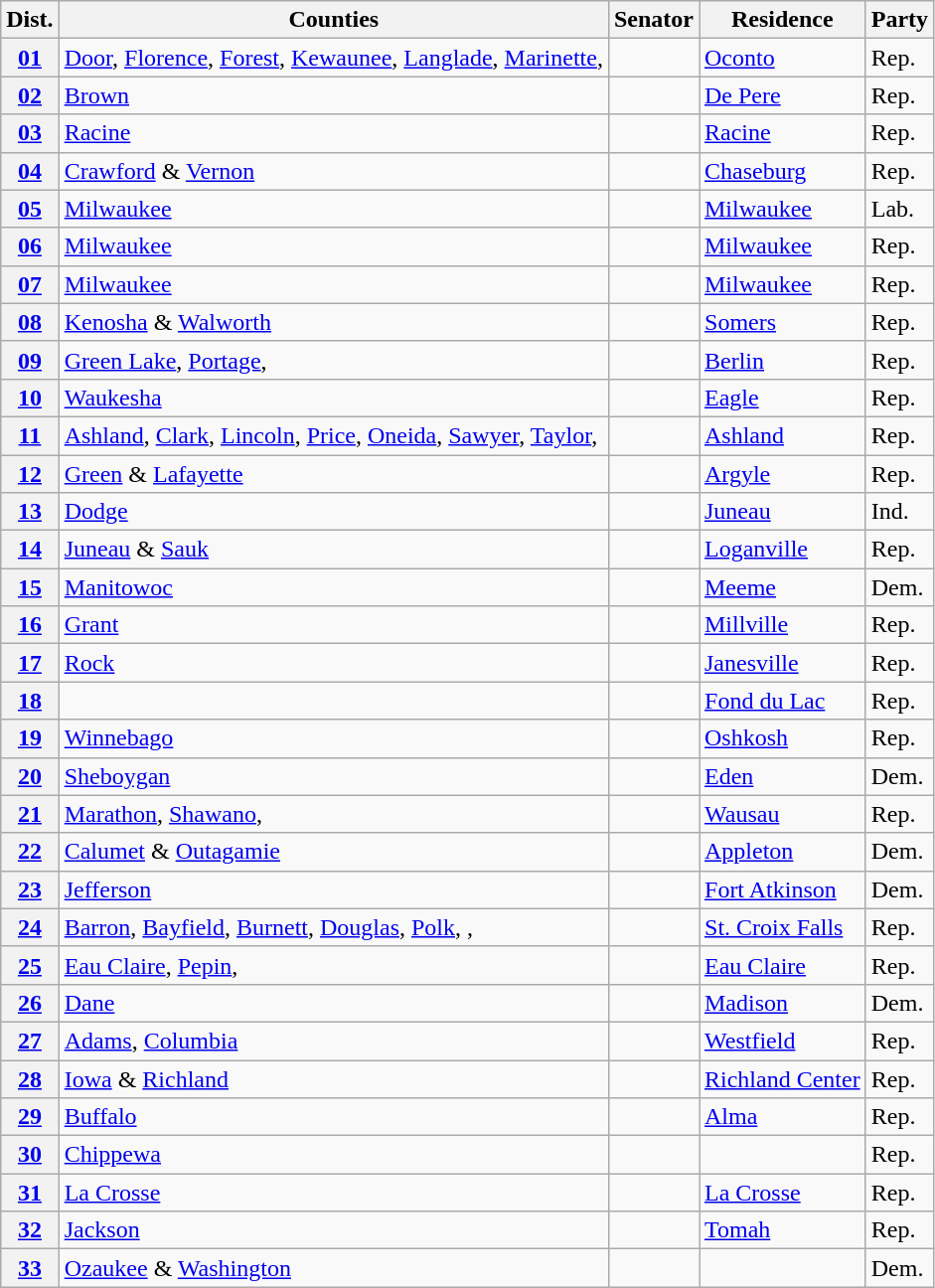<table class="wikitable sortable">
<tr>
<th>Dist.</th>
<th>Counties</th>
<th>Senator</th>
<th>Residence</th>
<th>Party</th>
</tr>
<tr>
<th><a href='#'>01</a></th>
<td><a href='#'>Door</a>, <a href='#'>Florence</a>, <a href='#'>Forest</a>, <a href='#'>Kewaunee</a>, <a href='#'>Langlade</a>, <a href='#'>Marinette</a>, </td>
<td></td>
<td><a href='#'>Oconto</a></td>
<td>Rep.</td>
</tr>
<tr>
<th><a href='#'>02</a></th>
<td><a href='#'>Brown</a></td>
<td></td>
<td><a href='#'>De Pere</a></td>
<td>Rep.</td>
</tr>
<tr>
<th><a href='#'>03</a></th>
<td><a href='#'>Racine</a></td>
<td></td>
<td><a href='#'>Racine</a></td>
<td>Rep.</td>
</tr>
<tr>
<th><a href='#'>04</a></th>
<td><a href='#'>Crawford</a> & <a href='#'>Vernon</a></td>
<td></td>
<td><a href='#'>Chaseburg</a></td>
<td>Rep.</td>
</tr>
<tr>
<th><a href='#'>05</a></th>
<td><a href='#'>Milwaukee</a> </td>
<td></td>
<td><a href='#'>Milwaukee</a></td>
<td>Lab.</td>
</tr>
<tr>
<th><a href='#'>06</a></th>
<td><a href='#'>Milwaukee</a> </td>
<td></td>
<td><a href='#'>Milwaukee</a></td>
<td>Rep.</td>
</tr>
<tr>
<th><a href='#'>07</a></th>
<td><a href='#'>Milwaukee</a> </td>
<td></td>
<td><a href='#'>Milwaukee</a></td>
<td>Rep.</td>
</tr>
<tr>
<th><a href='#'>08</a></th>
<td><a href='#'>Kenosha</a> & <a href='#'>Walworth</a></td>
<td></td>
<td><a href='#'>Somers</a></td>
<td>Rep.</td>
</tr>
<tr>
<th><a href='#'>09</a></th>
<td><a href='#'>Green Lake</a>, <a href='#'>Portage</a>, </td>
<td></td>
<td><a href='#'>Berlin</a></td>
<td>Rep.</td>
</tr>
<tr>
<th><a href='#'>10</a></th>
<td><a href='#'>Waukesha</a></td>
<td></td>
<td><a href='#'>Eagle</a></td>
<td>Rep.</td>
</tr>
<tr>
<th><a href='#'>11</a></th>
<td><a href='#'>Ashland</a>, <a href='#'>Clark</a>, <a href='#'>Lincoln</a>, <a href='#'>Price</a>, <a href='#'>Oneida</a>, <a href='#'>Sawyer</a>, <a href='#'>Taylor</a>, </td>
<td></td>
<td><a href='#'>Ashland</a></td>
<td>Rep.</td>
</tr>
<tr>
<th><a href='#'>12</a></th>
<td><a href='#'>Green</a> & <a href='#'>Lafayette</a></td>
<td></td>
<td><a href='#'>Argyle</a></td>
<td>Rep.</td>
</tr>
<tr>
<th><a href='#'>13</a></th>
<td><a href='#'>Dodge</a></td>
<td></td>
<td><a href='#'>Juneau</a></td>
<td>Ind.</td>
</tr>
<tr>
<th><a href='#'>14</a></th>
<td><a href='#'>Juneau</a> & <a href='#'>Sauk</a></td>
<td></td>
<td><a href='#'>Loganville</a></td>
<td>Rep.</td>
</tr>
<tr>
<th><a href='#'>15</a></th>
<td><a href='#'>Manitowoc</a></td>
<td></td>
<td><a href='#'>Meeme</a></td>
<td>Dem.</td>
</tr>
<tr>
<th><a href='#'>16</a></th>
<td><a href='#'>Grant</a></td>
<td></td>
<td><a href='#'>Millville</a></td>
<td>Rep.</td>
</tr>
<tr>
<th><a href='#'>17</a></th>
<td><a href='#'>Rock</a></td>
<td></td>
<td><a href='#'>Janesville</a></td>
<td>Rep.</td>
</tr>
<tr>
<th><a href='#'>18</a></th>
<td> </td>
<td></td>
<td><a href='#'>Fond du Lac</a></td>
<td>Rep.</td>
</tr>
<tr>
<th><a href='#'>19</a></th>
<td><a href='#'>Winnebago</a></td>
<td></td>
<td><a href='#'>Oshkosh</a></td>
<td>Rep.</td>
</tr>
<tr>
<th><a href='#'>20</a></th>
<td><a href='#'>Sheboygan</a> </td>
<td></td>
<td><a href='#'>Eden</a></td>
<td>Dem.</td>
</tr>
<tr>
<th><a href='#'>21</a></th>
<td><a href='#'>Marathon</a>, <a href='#'>Shawano</a>, </td>
<td></td>
<td><a href='#'>Wausau</a></td>
<td>Rep.</td>
</tr>
<tr>
<th><a href='#'>22</a></th>
<td><a href='#'>Calumet</a> & <a href='#'>Outagamie</a></td>
<td></td>
<td><a href='#'>Appleton</a></td>
<td>Dem.</td>
</tr>
<tr>
<th><a href='#'>23</a></th>
<td><a href='#'>Jefferson</a></td>
<td></td>
<td><a href='#'>Fort Atkinson</a></td>
<td>Dem.</td>
</tr>
<tr>
<th><a href='#'>24</a></th>
<td><a href='#'>Barron</a>, <a href='#'>Bayfield</a>, <a href='#'>Burnett</a>, <a href='#'>Douglas</a>, <a href='#'>Polk</a>, , </td>
<td></td>
<td><a href='#'>St. Croix Falls</a></td>
<td>Rep.</td>
</tr>
<tr>
<th><a href='#'>25</a></th>
<td><a href='#'>Eau Claire</a>, <a href='#'>Pepin</a>, </td>
<td></td>
<td><a href='#'>Eau Claire</a></td>
<td>Rep.</td>
</tr>
<tr>
<th><a href='#'>26</a></th>
<td><a href='#'>Dane</a></td>
<td></td>
<td><a href='#'>Madison</a></td>
<td>Dem.</td>
</tr>
<tr>
<th><a href='#'>27</a></th>
<td><a href='#'>Adams</a>, <a href='#'>Columbia</a> </td>
<td></td>
<td><a href='#'>Westfield</a></td>
<td>Rep.</td>
</tr>
<tr>
<th><a href='#'>28</a></th>
<td><a href='#'>Iowa</a> & <a href='#'>Richland</a></td>
<td></td>
<td><a href='#'>Richland Center</a></td>
<td>Rep.</td>
</tr>
<tr>
<th><a href='#'>29</a></th>
<td><a href='#'>Buffalo</a> </td>
<td></td>
<td><a href='#'>Alma</a></td>
<td>Rep.</td>
</tr>
<tr>
<th><a href='#'>30</a></th>
<td><a href='#'>Chippewa</a> </td>
<td></td>
<td></td>
<td>Rep.</td>
</tr>
<tr>
<th><a href='#'>31</a></th>
<td><a href='#'>La Crosse</a></td>
<td></td>
<td><a href='#'>La Crosse</a></td>
<td>Rep.</td>
</tr>
<tr>
<th><a href='#'>32</a></th>
<td><a href='#'>Jackson</a> </td>
<td></td>
<td><a href='#'>Tomah</a></td>
<td>Rep.</td>
</tr>
<tr>
<th><a href='#'>33</a></th>
<td><a href='#'>Ozaukee</a> & <a href='#'>Washington</a></td>
<td></td>
<td></td>
<td>Dem.</td>
</tr>
</table>
